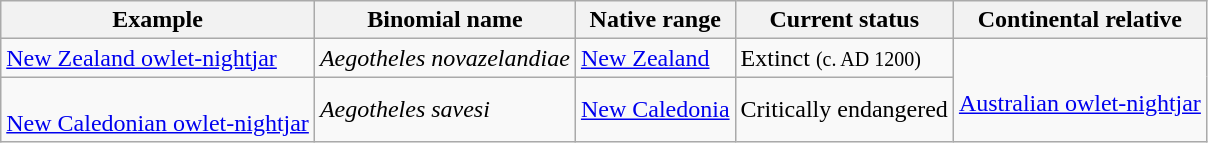<table class=wikitable>
<tr>
<th>Example</th>
<th>Binomial name</th>
<th>Native range</th>
<th>Current status</th>
<th>Continental relative</th>
</tr>
<tr>
<td><a href='#'>New Zealand owlet-nightjar</a></td>
<td><em>Aegotheles novazelandiae</em></td>
<td><a href='#'>New Zealand</a></td>
<td>Extinct <small>(c. AD 1200)</small></td>
<td rowspan="2"><br><a href='#'>Australian owlet-nightjar</a></td>
</tr>
<tr>
<td><br><a href='#'>New Caledonian owlet-nightjar</a></td>
<td><em>Aegotheles savesi</em></td>
<td><a href='#'>New Caledonia</a></td>
<td>Critically endangered</td>
</tr>
</table>
